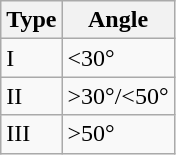<table class="wikitable">
<tr>
<th>Type</th>
<th>Angle</th>
</tr>
<tr>
<td>I</td>
<td><30°</td>
</tr>
<tr>
<td>II</td>
<td>>30°/<50°</td>
</tr>
<tr>
<td>III</td>
<td>>50° </td>
</tr>
</table>
